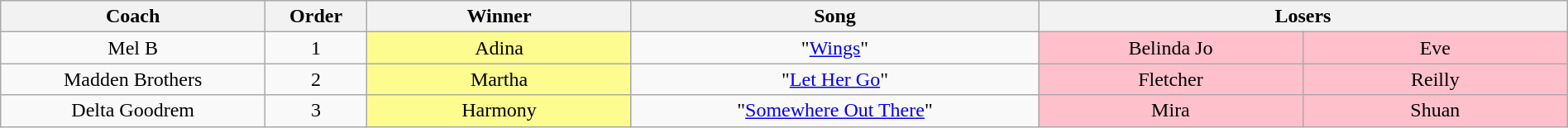<table class="wikitable" style="text-align: center; width:100%">
<tr>
<th style="width:13%">Coach</th>
<th style="width:05%">Order</th>
<th style="width:13%">Winner</th>
<th style="width:20%">Song</th>
<th colspan="2">Losers</th>
</tr>
<tr>
<td>Mel B</td>
<td>1</td>
<td style="background:#fdfc8f">Adina</td>
<td>"<a href='#'>Wings</a>"</td>
<td style="width:13%; background:pink">Belinda Jo</td>
<td style="width:13%; background:pink">Eve</td>
</tr>
<tr>
<td>Madden Brothers</td>
<td>2</td>
<td style="background:#fdfc8f">Martha</td>
<td>"<a href='#'>Let Her Go</a>"</td>
<td style="background:pink">Fletcher</td>
<td style="background:pink">Reilly</td>
</tr>
<tr>
<td>Delta Goodrem</td>
<td>3</td>
<td style="background:#fdfc8f">Harmony</td>
<td>"<a href='#'>Somewhere Out There</a>"</td>
<td style="background:pink">Mira</td>
<td style="background:pink">Shuan</td>
</tr>
</table>
